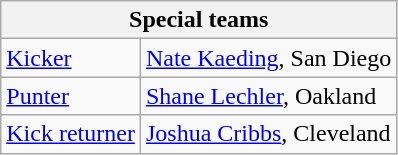<table class="wikitable">
<tr>
<th colspan="6">Special teams</th>
</tr>
<tr>
<td><a href='#'>Kicker</a></td>
<td><a href='#'>Nate Kaeding</a>, San Diego</td>
</tr>
<tr>
<td><a href='#'>Punter</a></td>
<td><a href='#'>Shane Lechler</a>, Oakland</td>
</tr>
<tr>
<td><a href='#'>Kick returner</a></td>
<td><a href='#'>Joshua Cribbs</a>, Cleveland</td>
</tr>
</table>
